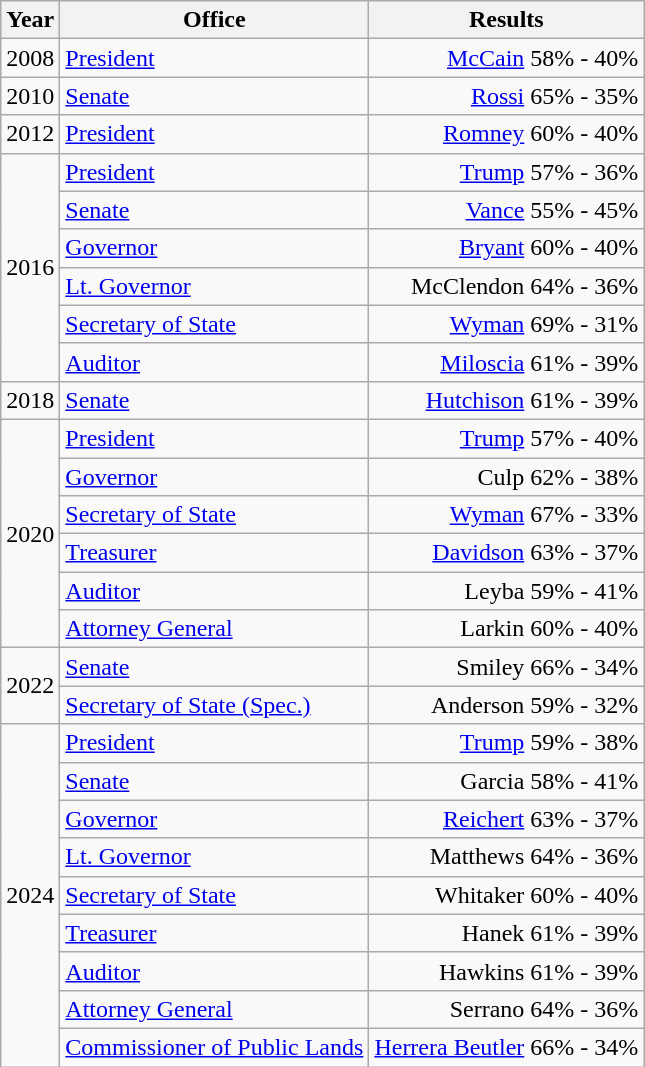<table class=wikitable>
<tr>
<th>Year</th>
<th>Office</th>
<th>Results</th>
</tr>
<tr>
<td>2008</td>
<td><a href='#'>President</a></td>
<td align="right" ><a href='#'>McCain</a> 58% - 40%</td>
</tr>
<tr>
<td>2010</td>
<td><a href='#'>Senate</a></td>
<td align="right" ><a href='#'>Rossi</a> 65% - 35%</td>
</tr>
<tr>
<td>2012</td>
<td><a href='#'>President</a></td>
<td align="right" ><a href='#'>Romney</a> 60% - 40%</td>
</tr>
<tr>
<td rowspan=6>2016</td>
<td><a href='#'>President</a></td>
<td align="right" ><a href='#'>Trump</a> 57% - 36%</td>
</tr>
<tr>
<td><a href='#'>Senate</a></td>
<td align="right" ><a href='#'>Vance</a> 55% - 45%</td>
</tr>
<tr>
<td><a href='#'>Governor</a></td>
<td align="right" ><a href='#'>Bryant</a> 60% - 40%</td>
</tr>
<tr>
<td><a href='#'>Lt. Governor</a></td>
<td align="right" >McClendon 64% - 36%</td>
</tr>
<tr>
<td><a href='#'>Secretary of State</a></td>
<td align="right" ><a href='#'>Wyman</a> 69% - 31%</td>
</tr>
<tr>
<td><a href='#'>Auditor</a></td>
<td align="right" ><a href='#'>Miloscia</a> 61% - 39%</td>
</tr>
<tr>
<td>2018</td>
<td><a href='#'>Senate</a></td>
<td align="right" ><a href='#'>Hutchison</a> 61% - 39%</td>
</tr>
<tr>
<td rowspan=6>2020</td>
<td><a href='#'>President</a></td>
<td align="right" ><a href='#'>Trump</a> 57% - 40%</td>
</tr>
<tr>
<td><a href='#'>Governor</a></td>
<td align="right" >Culp 62% - 38%</td>
</tr>
<tr>
<td><a href='#'>Secretary of State</a></td>
<td align="right" ><a href='#'>Wyman</a> 67% - 33%</td>
</tr>
<tr>
<td><a href='#'>Treasurer</a></td>
<td align="right" ><a href='#'>Davidson</a> 63% - 37%</td>
</tr>
<tr>
<td><a href='#'>Auditor</a></td>
<td align="right" >Leyba 59% - 41%</td>
</tr>
<tr>
<td><a href='#'>Attorney General</a></td>
<td align="right" >Larkin 60% - 40%</td>
</tr>
<tr>
<td rowspan=2>2022</td>
<td><a href='#'>Senate</a></td>
<td align="right" >Smiley 66% - 34%</td>
</tr>
<tr>
<td><a href='#'>Secretary of State (Spec.)</a></td>
<td align="right" >Anderson 59% - 32%</td>
</tr>
<tr>
<td rowspan=9>2024</td>
<td><a href='#'>President</a></td>
<td align="right" ><a href='#'>Trump</a> 59% - 38%</td>
</tr>
<tr>
<td><a href='#'>Senate</a></td>
<td align="right" >Garcia 58% - 41%</td>
</tr>
<tr>
<td><a href='#'>Governor</a></td>
<td align="right" ><a href='#'>Reichert</a> 63% - 37%</td>
</tr>
<tr>
<td><a href='#'>Lt. Governor</a></td>
<td align="right" >Matthews 64% - 36%</td>
</tr>
<tr>
<td><a href='#'>Secretary of State</a></td>
<td align="right" >Whitaker 60% - 40%</td>
</tr>
<tr>
<td><a href='#'>Treasurer</a></td>
<td align="right" >Hanek 61% - 39%</td>
</tr>
<tr>
<td><a href='#'>Auditor</a></td>
<td align="right" >Hawkins 61% - 39%</td>
</tr>
<tr>
<td><a href='#'>Attorney General</a></td>
<td align="right" >Serrano 64% - 36%</td>
</tr>
<tr>
<td><a href='#'>Commissioner of Public Lands</a></td>
<td align="right" ><a href='#'>Herrera Beutler</a> 66% - 34%</td>
</tr>
</table>
